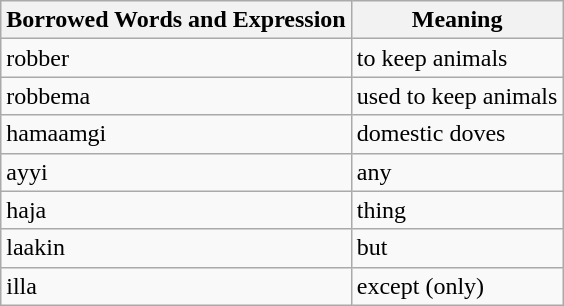<table class="wikitable">
<tr>
<th>Borrowed Words and Expression</th>
<th>Meaning</th>
</tr>
<tr>
<td>robber</td>
<td>to keep animals</td>
</tr>
<tr>
<td>robbema</td>
<td>used to keep animals</td>
</tr>
<tr>
<td>hamaamgi</td>
<td>domestic doves</td>
</tr>
<tr>
<td>ayyi</td>
<td>any</td>
</tr>
<tr>
<td>haja</td>
<td>thing</td>
</tr>
<tr>
<td>laakin</td>
<td>but</td>
</tr>
<tr>
<td>illa</td>
<td>except (only)</td>
</tr>
</table>
